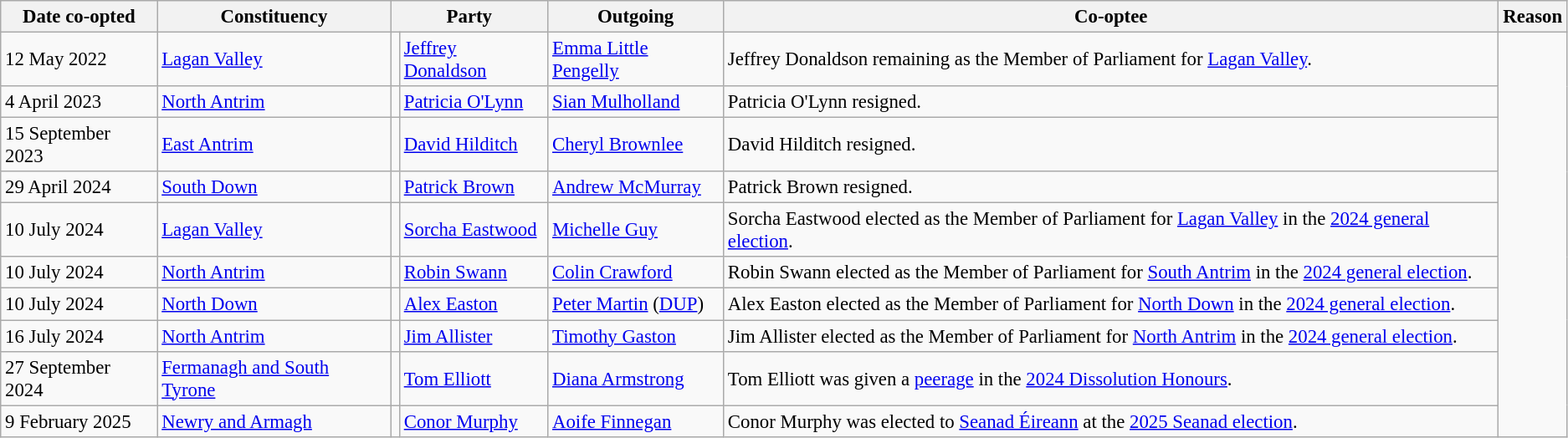<table class="wikitable" style="font-size: 95%;">
<tr>
<th>Date co-opted</th>
<th>Constituency</th>
<th colspan="2">Party</th>
<th>Outgoing</th>
<th>Co-optee</th>
<th>Reason</th>
</tr>
<tr>
<td>12 May 2022</td>
<td><a href='#'>Lagan Valley</a></td>
<td></td>
<td><a href='#'>Jeffrey Donaldson</a></td>
<td><a href='#'>Emma Little Pengelly</a></td>
<td>Jeffrey Donaldson remaining as the Member of Parliament for <a href='#'>Lagan Valley</a>.</td>
</tr>
<tr>
<td>4 April 2023</td>
<td><a href='#'>North Antrim</a></td>
<td></td>
<td><a href='#'>Patricia O'Lynn</a></td>
<td><a href='#'>Sian Mulholland</a></td>
<td>Patricia O'Lynn resigned.</td>
</tr>
<tr>
<td>15 September 2023</td>
<td><a href='#'>East Antrim</a></td>
<td></td>
<td><a href='#'>David Hilditch</a></td>
<td><a href='#'>Cheryl Brownlee</a></td>
<td>David Hilditch resigned.</td>
</tr>
<tr>
<td>29 April 2024</td>
<td><a href='#'>South Down</a></td>
<td></td>
<td><a href='#'>Patrick Brown</a></td>
<td><a href='#'>Andrew McMurray</a></td>
<td>Patrick Brown resigned.</td>
</tr>
<tr>
<td>10 July 2024</td>
<td><a href='#'>Lagan Valley</a></td>
<td></td>
<td><a href='#'>Sorcha Eastwood</a></td>
<td><a href='#'>Michelle Guy</a></td>
<td>Sorcha Eastwood elected as the Member of Parliament for <a href='#'>Lagan Valley</a> in the <a href='#'>2024 general election</a>.</td>
</tr>
<tr>
<td>10 July 2024</td>
<td><a href='#'>North Antrim</a></td>
<td></td>
<td><a href='#'>Robin Swann</a></td>
<td><a href='#'>Colin Crawford</a></td>
<td>Robin Swann elected as the Member of Parliament for <a href='#'>South Antrim</a> in the <a href='#'>2024 general election</a>.</td>
</tr>
<tr>
<td>10 July 2024</td>
<td><a href='#'>North Down</a></td>
<td></td>
<td><a href='#'>Alex Easton</a></td>
<td><a href='#'>Peter Martin</a> (<a href='#'>DUP</a>)</td>
<td>Alex Easton elected as the Member of Parliament for <a href='#'>North Down</a> in the <a href='#'>2024 general election</a>.</td>
</tr>
<tr>
<td>16 July 2024</td>
<td><a href='#'>North Antrim</a></td>
<td></td>
<td><a href='#'>Jim Allister</a></td>
<td><a href='#'>Timothy Gaston</a></td>
<td>Jim Allister elected as the Member of Parliament for <a href='#'>North Antrim</a> in the <a href='#'>2024 general election</a>.</td>
</tr>
<tr>
<td>27 September 2024</td>
<td><a href='#'>Fermanagh and South Tyrone</a></td>
<td></td>
<td><a href='#'>Tom Elliott</a></td>
<td><a href='#'>Diana Armstrong</a></td>
<td>Tom Elliott was given a <a href='#'>peerage</a> in the <a href='#'>2024 Dissolution Honours</a>.</td>
</tr>
<tr>
<td>9 February 2025</td>
<td><a href='#'>Newry and Armagh</a></td>
<td></td>
<td><a href='#'>Conor Murphy</a></td>
<td><a href='#'>Aoife Finnegan</a></td>
<td>Conor Murphy was elected to <a href='#'>Seanad Éireann</a> at the <a href='#'>2025 Seanad election</a>.</td>
</tr>
</table>
